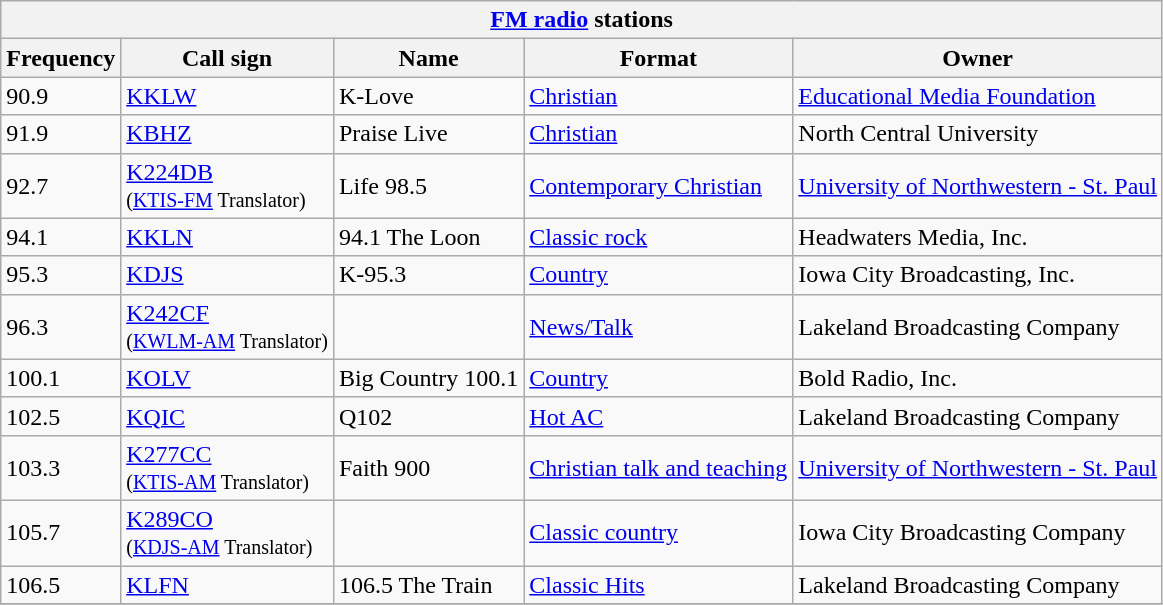<table class="wikitable">
<tr>
<th align="center" colspan="5"><strong><a href='#'>FM radio</a> stations</strong></th>
</tr>
<tr>
<th>Frequency</th>
<th>Call sign</th>
<th>Name</th>
<th>Format</th>
<th>Owner</th>
</tr>
<tr>
<td>90.9</td>
<td><a href='#'>KKLW</a></td>
<td>K-Love</td>
<td><a href='#'>Christian</a></td>
<td><a href='#'>Educational Media Foundation</a></td>
</tr>
<tr>
<td>91.9</td>
<td><a href='#'>KBHZ</a></td>
<td>Praise Live</td>
<td><a href='#'>Christian</a></td>
<td>North Central University</td>
</tr>
<tr>
<td>92.7</td>
<td><a href='#'>K224DB</a><br><small>(<a href='#'>KTIS-FM</a> Translator)</small></td>
<td>Life 98.5</td>
<td><a href='#'>Contemporary Christian</a></td>
<td><a href='#'>University of Northwestern - St. Paul</a></td>
</tr>
<tr>
<td>94.1</td>
<td><a href='#'>KKLN</a></td>
<td>94.1 The Loon</td>
<td><a href='#'>Classic rock</a></td>
<td>Headwaters Media, Inc.</td>
</tr>
<tr>
<td>95.3</td>
<td><a href='#'>KDJS</a></td>
<td>K-95.3</td>
<td><a href='#'>Country</a></td>
<td>Iowa City Broadcasting, Inc.</td>
</tr>
<tr>
<td>96.3</td>
<td><a href='#'>K242CF</a><br><small>(<a href='#'>KWLM-AM</a> Translator)</small></td>
<td></td>
<td><a href='#'>News/Talk</a></td>
<td>Lakeland Broadcasting Company</td>
</tr>
<tr>
<td>100.1</td>
<td><a href='#'>KOLV</a></td>
<td>Big Country 100.1</td>
<td><a href='#'>Country</a></td>
<td>Bold Radio, Inc.</td>
</tr>
<tr>
<td>102.5</td>
<td><a href='#'>KQIC</a></td>
<td>Q102</td>
<td><a href='#'>Hot AC</a></td>
<td>Lakeland Broadcasting Company</td>
</tr>
<tr>
<td>103.3</td>
<td><a href='#'>K277CC</a><br><small>(<a href='#'>KTIS-AM</a> Translator)</small></td>
<td>Faith 900</td>
<td><a href='#'>Christian talk and teaching</a></td>
<td><a href='#'>University of Northwestern - St. Paul</a></td>
</tr>
<tr>
<td>105.7</td>
<td><a href='#'>K289CO</a><br><small>(<a href='#'>KDJS-AM</a> Translator)</small></td>
<td></td>
<td><a href='#'>Classic country</a></td>
<td>Iowa City Broadcasting Company</td>
</tr>
<tr>
<td>106.5</td>
<td><a href='#'>KLFN</a></td>
<td>106.5 The Train</td>
<td><a href='#'>Classic Hits</a></td>
<td>Lakeland Broadcasting Company</td>
</tr>
<tr>
</tr>
</table>
